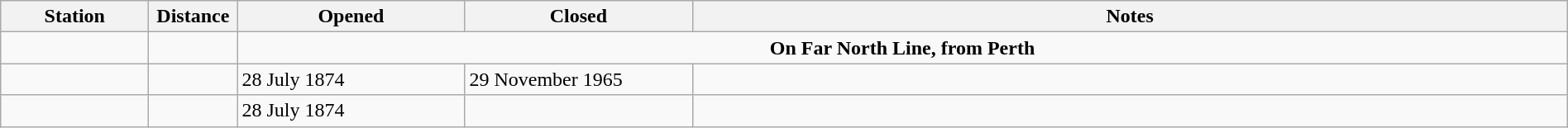<table class="wikitable" style="width:100%; margin-right:0;">
<tr>
<th scope="col" style="width:7em; text-align:center;">Station</th>
<th scope="col" style="width:4em; text-align:center;">Distance</th>
<th scope="col" style="width:11em;">Opened</th>
<th scope="col" style="width:11em;">Closed</th>
<th scope="col" class="unsortable">Notes</th>
</tr>
<tr>
<td></td>
<td></td>
<td colspan="3" style="text-align:center;"><strong>On Far North Line,  from Perth</strong></td>
</tr>
<tr>
<td></td>
<td></td>
<td>28 July 1874</td>
<td>29 November 1965</td>
<td></td>
</tr>
<tr>
<td></td>
<td></td>
<td>28 July 1874</td>
<td></td>
<td></td>
</tr>
</table>
